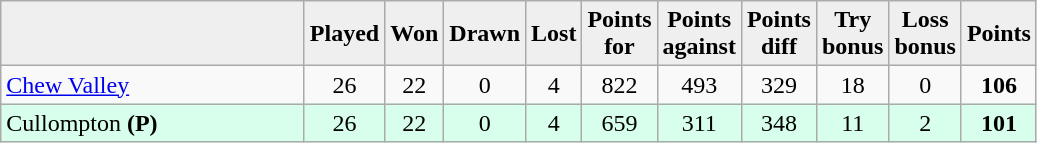<table class="wikitable" style="text-align:center">
<tr>
<th style="background:#efefef; width:195px;"></th>
<th style="background:#efefef; width:20px;">Played</th>
<th style="background:#efefef; width:20px;">Won</th>
<th style="background:#efefef; width:20px;">Drawn</th>
<th style="background:#efefef; width:20px;">Lost</th>
<th style="background:#efefef; width:20px;">Points for</th>
<th style="background:#efefef; width:20px;">Points against</th>
<th style="background:#efefef; width:20px;">Points diff</th>
<th style="background:#efefef; width:20px;">Try bonus</th>
<th style="background:#efefef; width:20px;">Loss bonus</th>
<th style="background:#efefef; width:20px;">Points</th>
</tr>
<tr>
<td style="text-align:left;"><a href='#'>Chew Valley</a></td>
<td>26</td>
<td>22</td>
<td>0</td>
<td>4</td>
<td>822</td>
<td>493</td>
<td>329</td>
<td>18</td>
<td>0</td>
<td><strong>106</strong></td>
</tr>
<tr style="background:#d8ffeb; text-align:center;">
<td align=left>Cullompton <strong>(P)</strong></td>
<td>26</td>
<td>22</td>
<td>0</td>
<td>4</td>
<td>659</td>
<td>311</td>
<td>348</td>
<td>11</td>
<td>2</td>
<td><strong>101</strong></td>
</tr>
</table>
